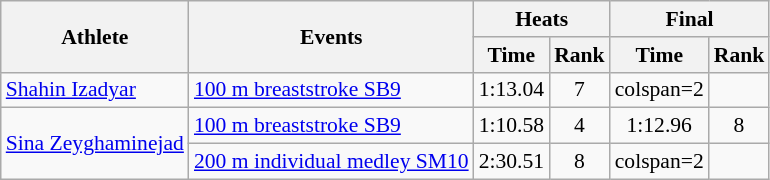<table class="wikitable" style="font-size:90%">
<tr>
<th rowspan="2">Athlete</th>
<th rowspan="2">Events</th>
<th colspan="2">Heats</th>
<th colspan="2">Final</th>
</tr>
<tr>
<th>Time</th>
<th>Rank</th>
<th>Time</th>
<th>Rank</th>
</tr>
<tr>
<td><a href='#'>Shahin Izadyar</a></td>
<td><a href='#'>100 m breaststroke SB9</a></td>
<td align=center>1:13.04</td>
<td align=center>7</td>
<td>colspan=2 </td>
</tr>
<tr>
<td rowspan=2><a href='#'>Sina Zeyghaminejad</a></td>
<td><a href='#'>100 m breaststroke SB9</a></td>
<td align=center>1:10.58</td>
<td align=center>4 <strong></strong></td>
<td align=center>1:12.96</td>
<td align=center>8</td>
</tr>
<tr>
<td><a href='#'>200 m individual medley SM10</a></td>
<td align=center>2:30.51</td>
<td align=center>8</td>
<td>colspan=2 </td>
</tr>
</table>
